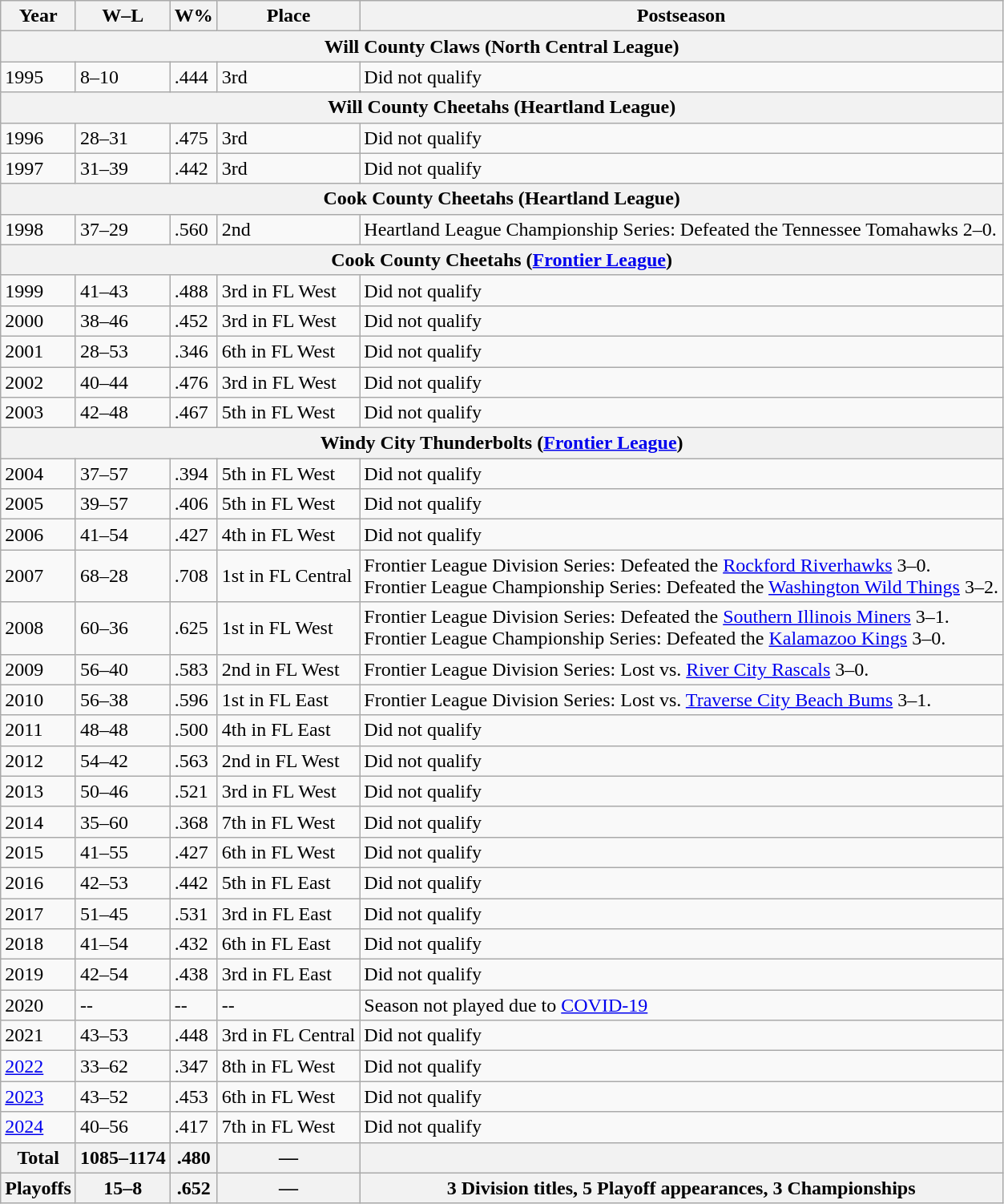<table class="wikitable">
<tr>
<th>Year</th>
<th>W–L</th>
<th>W%</th>
<th>Place</th>
<th>Postseason</th>
</tr>
<tr>
<th colspan="5" align="center">Will County Claws (North Central League)</th>
</tr>
<tr>
<td>1995</td>
<td>8–10</td>
<td>.444</td>
<td>3rd</td>
<td>Did not qualify</td>
</tr>
<tr>
<th colspan="5" align="center">Will County Cheetahs (Heartland League)</th>
</tr>
<tr>
<td>1996</td>
<td>28–31</td>
<td>.475</td>
<td>3rd</td>
<td>Did not qualify</td>
</tr>
<tr>
<td>1997</td>
<td>31–39</td>
<td>.442</td>
<td>3rd</td>
<td>Did not qualify</td>
</tr>
<tr>
<th colspan="5" align="center">Cook County Cheetahs (Heartland League)</th>
</tr>
<tr>
<td>1998</td>
<td>37–29</td>
<td>.560</td>
<td>2nd</td>
<td>Heartland League Championship Series: Defeated the Tennessee Tomahawks 2–0.</td>
</tr>
<tr>
<th colspan="5" align="center">Cook County Cheetahs (<a href='#'>Frontier League</a>)</th>
</tr>
<tr>
<td>1999</td>
<td>41–43</td>
<td>.488</td>
<td>3rd in FL West</td>
<td>Did not qualify</td>
</tr>
<tr>
<td>2000</td>
<td>38–46</td>
<td>.452</td>
<td>3rd in FL West</td>
<td>Did not qualify</td>
</tr>
<tr>
<td>2001</td>
<td>28–53</td>
<td>.346</td>
<td>6th in FL West</td>
<td>Did not qualify</td>
</tr>
<tr>
<td>2002</td>
<td>40–44</td>
<td>.476</td>
<td>3rd in FL West</td>
<td>Did not qualify</td>
</tr>
<tr>
<td>2003</td>
<td>42–48</td>
<td>.467</td>
<td>5th in FL West</td>
<td>Did not qualify</td>
</tr>
<tr>
<th colspan="5" align="center">Windy City Thunderbolts (<a href='#'>Frontier League</a>)</th>
</tr>
<tr>
<td>2004</td>
<td>37–57</td>
<td>.394</td>
<td>5th in FL West</td>
<td>Did not qualify</td>
</tr>
<tr>
<td>2005</td>
<td>39–57</td>
<td>.406</td>
<td>5th in FL West</td>
<td>Did not qualify</td>
</tr>
<tr>
<td>2006</td>
<td>41–54</td>
<td>.427</td>
<td>4th in FL West</td>
<td>Did not qualify</td>
</tr>
<tr>
<td>2007</td>
<td>68–28</td>
<td>.708</td>
<td>1st in FL Central</td>
<td>Frontier League Division Series: Defeated the <a href='#'>Rockford Riverhawks</a> 3–0.<br>Frontier League Championship Series: Defeated the <a href='#'>Washington Wild Things</a> 3–2.</td>
</tr>
<tr>
<td>2008</td>
<td>60–36</td>
<td>.625</td>
<td>1st in FL West</td>
<td>Frontier League Division Series: Defeated the <a href='#'>Southern Illinois Miners</a> 3–1.<br>Frontier League Championship Series: Defeated the <a href='#'>Kalamazoo Kings</a> 3–0.</td>
</tr>
<tr>
<td>2009</td>
<td>56–40</td>
<td>.583</td>
<td>2nd in FL West</td>
<td>Frontier League Division Series: Lost vs. <a href='#'>River City Rascals</a> 3–0.</td>
</tr>
<tr>
<td>2010</td>
<td>56–38</td>
<td>.596</td>
<td>1st in FL East</td>
<td>Frontier League Division Series: Lost vs. <a href='#'>Traverse City Beach Bums</a> 3–1.</td>
</tr>
<tr>
<td>2011</td>
<td>48–48</td>
<td>.500</td>
<td>4th in FL East</td>
<td>Did not qualify</td>
</tr>
<tr>
<td>2012</td>
<td>54–42</td>
<td>.563</td>
<td>2nd in FL West</td>
<td>Did not qualify</td>
</tr>
<tr>
<td>2013</td>
<td>50–46</td>
<td>.521</td>
<td>3rd in FL West</td>
<td>Did not qualify</td>
</tr>
<tr>
<td>2014</td>
<td>35–60</td>
<td>.368</td>
<td>7th in FL West</td>
<td>Did not qualify</td>
</tr>
<tr>
<td>2015</td>
<td>41–55</td>
<td>.427</td>
<td>6th in FL West</td>
<td>Did not qualify</td>
</tr>
<tr>
<td>2016</td>
<td>42–53</td>
<td>.442</td>
<td>5th in FL East</td>
<td>Did not qualify</td>
</tr>
<tr>
<td>2017</td>
<td>51–45</td>
<td>.531</td>
<td>3rd in FL East</td>
<td>Did not qualify</td>
</tr>
<tr>
<td>2018</td>
<td>41–54</td>
<td>.432</td>
<td>6th in FL East</td>
<td>Did not qualify</td>
</tr>
<tr>
<td>2019</td>
<td>42–54</td>
<td>.438</td>
<td>3rd in FL East</td>
<td>Did not qualify</td>
</tr>
<tr>
<td>2020</td>
<td>--</td>
<td>--</td>
<td>--</td>
<td>Season not played due to <a href='#'>COVID-19</a></td>
</tr>
<tr>
<td>2021</td>
<td>43–53</td>
<td>.448</td>
<td>3rd in FL Central</td>
<td>Did not qualify</td>
</tr>
<tr>
<td><a href='#'>2022</a></td>
<td>33–62</td>
<td>.347</td>
<td>8th in FL West</td>
<td>Did not qualify</td>
</tr>
<tr>
<td><a href='#'>2023</a></td>
<td>43–52</td>
<td>.453</td>
<td>6th in FL West</td>
<td>Did not qualify</td>
</tr>
<tr>
<td><a href='#'>2024</a></td>
<td>40–56</td>
<td>.417</td>
<td>7th in FL West</td>
<td>Did not qualify</td>
</tr>
<tr>
<th>Total</th>
<th>1085–1174</th>
<th>.480</th>
<th>—</th>
<th></th>
</tr>
<tr>
<th>Playoffs</th>
<th>15–8</th>
<th>.652</th>
<th>—</th>
<th>3 Division titles, 5 Playoff appearances, 3 Championships</th>
</tr>
</table>
